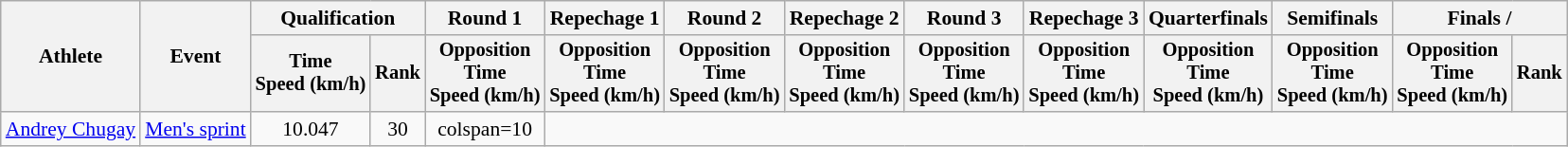<table class=wikitable style=font-size:90%;text-align:center>
<tr>
<th rowspan=2>Athlete</th>
<th rowspan=2>Event</th>
<th colspan=2>Qualification</th>
<th>Round 1</th>
<th>Repechage 1</th>
<th>Round 2</th>
<th>Repechage 2</th>
<th>Round 3</th>
<th>Repechage 3</th>
<th>Quarterfinals</th>
<th>Semifinals</th>
<th colspan=2>Finals / </th>
</tr>
<tr style=font-size:95%>
<th>Time<br>Speed (km/h)</th>
<th>Rank</th>
<th>Opposition<br>Time<br>Speed (km/h)</th>
<th>Opposition<br>Time<br>Speed (km/h)</th>
<th>Opposition<br>Time<br>Speed (km/h)</th>
<th>Opposition<br>Time<br>Speed (km/h)</th>
<th>Opposition<br>Time<br>Speed (km/h)</th>
<th>Opposition<br>Time<br>Speed (km/h)</th>
<th>Opposition<br>Time<br>Speed (km/h)</th>
<th>Opposition<br>Time<br>Speed (km/h)</th>
<th>Opposition<br>Time<br>Speed (km/h)</th>
<th>Rank</th>
</tr>
<tr>
<td align=left><a href='#'>Andrey Chugay</a></td>
<td align=left><a href='#'>Men's sprint</a></td>
<td>10.047</td>
<td>30</td>
<td>colspan=10 </td>
</tr>
</table>
